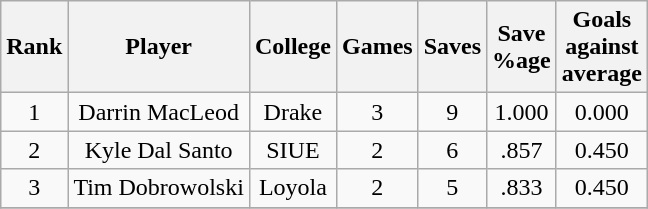<table class="wikitable" style="text-align:center">
<tr>
<th>Rank</th>
<th>Player</th>
<th>College</th>
<th>Games</th>
<th>Saves</th>
<th>Save<br>%age</th>
<th>Goals <br>against<br>average</th>
</tr>
<tr>
<td>1</td>
<td> Darrin MacLeod</td>
<td>Drake</td>
<td>3</td>
<td>9</td>
<td>1.000</td>
<td>0.000</td>
</tr>
<tr>
<td>2</td>
<td> Kyle Dal Santo</td>
<td>SIUE</td>
<td>2</td>
<td>6</td>
<td>.857</td>
<td>0.450</td>
</tr>
<tr>
<td>3</td>
<td> Tim Dobrowolski</td>
<td>Loyola</td>
<td>2</td>
<td>5</td>
<td>.833</td>
<td>0.450</td>
</tr>
<tr>
</tr>
</table>
